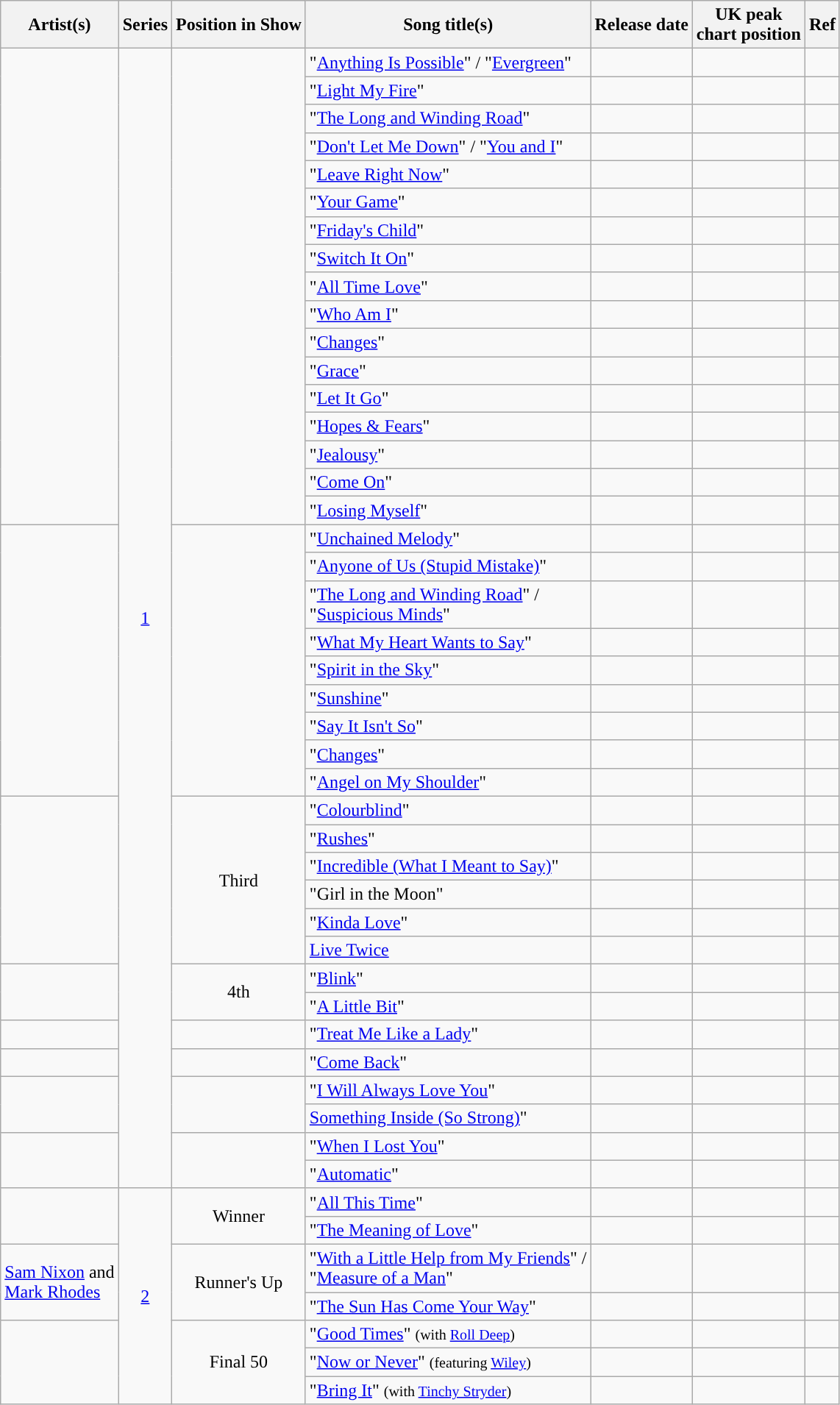<table class="wikitable sortable">
<tr>
<th>Artist(s)</th>
<th>Series</th>
<th>Position in Show</th>
<th>Song title(s)</th>
<th>Release date</th>
<th>UK peak<br>chart position</th>
<th class="unsortable">Ref</th>
</tr>
<tr>
<td rowspan="17"></td>
<td style="text-align:center;" rowspan="40"><a href='#'>1</a></td>
<td style="text-align:center;" rowspan="17"></td>
<td>"<a href='#'>Anything Is Possible</a>" / "<a href='#'>Evergreen</a>"</td>
<td></td>
<td style="text-align:center;"></td>
<td></td>
</tr>
<tr>
<td>"<a href='#'>Light My Fire</a>"</td>
<td></td>
<td style="text-align:center;"></td>
<td></td>
</tr>
<tr>
<td>"<a href='#'>The Long and Winding Road</a>"</td>
<td></td>
<td style="text-align:center;"></td>
<td></td>
</tr>
<tr>
<td>"<a href='#'>Don't Let Me Down</a>" / "<a href='#'>You and I</a>"</td>
<td></td>
<td style="text-align:center;"></td>
<td></td>
</tr>
<tr>
<td>"<a href='#'>Leave Right Now</a>"</td>
<td></td>
<td style="text-align:center;"></td>
<td></td>
</tr>
<tr>
<td>"<a href='#'>Your Game</a>"</td>
<td></td>
<td style="text-align:center;"></td>
<td></td>
</tr>
<tr>
<td>"<a href='#'>Friday's Child</a>"</td>
<td></td>
<td style="text-align:center;"></td>
<td></td>
</tr>
<tr>
<td>"<a href='#'>Switch It On</a>"</td>
<td></td>
<td style="text-align:center;"></td>
<td></td>
</tr>
<tr>
<td>"<a href='#'>All Time Love</a>"</td>
<td></td>
<td style="text-align:center;"></td>
<td></td>
</tr>
<tr>
<td>"<a href='#'>Who Am I</a>"</td>
<td></td>
<td style="text-align:center;"></td>
<td></td>
</tr>
<tr>
<td>"<a href='#'>Changes</a>"</td>
<td></td>
<td style="text-align:center;"></td>
<td></td>
</tr>
<tr>
<td>"<a href='#'>Grace</a>"</td>
<td></td>
<td style="text-align:center;"></td>
<td></td>
</tr>
<tr>
<td>"<a href='#'>Let It Go</a>"</td>
<td></td>
<td style="text-align:center;"></td>
<td></td>
</tr>
<tr>
<td>"<a href='#'>Hopes & Fears</a>"</td>
<td></td>
<td style="text-align:center;"></td>
<td></td>
</tr>
<tr>
<td>"<a href='#'>Jealousy</a>"</td>
<td></td>
<td style="text-align:center;"></td>
<td></td>
</tr>
<tr>
<td>"<a href='#'>Come On</a>"</td>
<td></td>
<td style="text-align:center;"></td>
<td></td>
</tr>
<tr>
<td>"<a href='#'>Losing Myself</a>"</td>
<td></td>
<td style="text-align:center;"></td>
<td></td>
</tr>
<tr>
<td rowspan="9"></td>
<td style="text-align:center;" rowspan="9"></td>
<td>"<a href='#'>Unchained Melody</a>"</td>
<td></td>
<td style="text-align:center;"></td>
<td></td>
</tr>
<tr>
<td>"<a href='#'>Anyone of Us (Stupid Mistake)</a>"</td>
<td></td>
<td style="text-align:center;"></td>
<td></td>
</tr>
<tr>
<td>"<a href='#'>The Long and Winding Road</a>" / <br> "<a href='#'>Suspicious Minds</a>"</td>
<td></td>
<td style="text-align:center;"></td>
<td></td>
</tr>
<tr>
<td>"<a href='#'>What My Heart Wants to Say</a>"</td>
<td></td>
<td style="text-align:center;"></td>
<td></td>
</tr>
<tr>
<td>"<a href='#'>Spirit in the Sky</a>"</td>
<td></td>
<td style="text-align:center;"></td>
<td></td>
</tr>
<tr>
<td>"<a href='#'>Sunshine</a>"</td>
<td></td>
<td style="text-align:center;"></td>
<td></td>
</tr>
<tr>
<td>"<a href='#'>Say It Isn't So</a>"</td>
<td></td>
<td style="text-align:center;"></td>
<td></td>
</tr>
<tr>
<td>"<a href='#'>Changes</a>"</td>
<td></td>
<td style="text-align:center;"></td>
<td></td>
</tr>
<tr>
<td>"<a href='#'>Angel on My Shoulder</a>"</td>
<td></td>
<td style="text-align:center;"></td>
<td></td>
</tr>
<tr>
<td rowspan="6"></td>
<td style="text-align:center;" rowspan="6">Third</td>
<td>"<a href='#'>Colourblind</a>"</td>
<td></td>
<td style="text-align:center;"></td>
<td></td>
</tr>
<tr>
<td>"<a href='#'>Rushes</a>"</td>
<td></td>
<td style="text-align:center;"></td>
<td></td>
</tr>
<tr>
<td>"<a href='#'>Incredible (What I Meant to Say)</a>"</td>
<td></td>
<td style="text-align:center;"></td>
<td></td>
</tr>
<tr>
<td>"Girl in the Moon"</td>
<td></td>
<td style="text-align:center;"></td>
<td></td>
</tr>
<tr>
<td>"<a href='#'>Kinda Love</a>"</td>
<td></td>
<td style="text-align:center;"></td>
<td></td>
</tr>
<tr>
<td><a href='#'>Live Twice</a></td>
<td></td>
<td style="text-align:center;"></td>
<td></td>
</tr>
<tr>
<td rowspan="2"></td>
<td style="text-align:center;" rowspan="2">4th</td>
<td>"<a href='#'>Blink</a>"</td>
<td></td>
<td style="text-align:center;"></td>
<td></td>
</tr>
<tr>
<td>"<a href='#'>A Little Bit</a>"</td>
<td></td>
<td style="text-align:center;"></td>
<td></td>
</tr>
<tr>
<td></td>
<td style="text-align:center;"></td>
<td>"<a href='#'>Treat Me Like a Lady</a>"</td>
<td></td>
<td style="text-align:center;"></td>
<td></td>
</tr>
<tr>
<td></td>
<td style="text-align:center;"></td>
<td>"<a href='#'>Come Back</a>"</td>
<td></td>
<td style="text-align:center;"></td>
<td></td>
</tr>
<tr>
<td rowspan="2"></td>
<td style="text-align:center;" rowspan="2"></td>
<td>"<a href='#'>I Will Always Love You</a>"</td>
<td></td>
<td style="text-align:center;"></td>
<td></td>
</tr>
<tr>
<td><a href='#'>Something Inside (So Strong)</a>"</td>
<td></td>
<td style="text-align:center;"></td>
<td></td>
</tr>
<tr>
<td rowspan="2"></td>
<td style="text-align:center;" rowspan="2"></td>
<td>"<a href='#'>When I Lost You</a>"</td>
<td></td>
<td style="text-align:center;"></td>
<td></td>
</tr>
<tr>
<td>"<a href='#'>Automatic</a>"</td>
<td></td>
<td style="text-align:center;"></td>
<td></td>
</tr>
<tr>
<td rowspan="2"></td>
<td style="text-align:center;" rowspan="7"><a href='#'>2</a></td>
<td style="text-align:center;" rowspan="2">Winner</td>
<td>"<a href='#'>All This Time</a>"</td>
<td></td>
<td style="text-align:center;"></td>
<td></td>
</tr>
<tr>
<td>"<a href='#'>The Meaning of Love</a>"</td>
<td></td>
<td style="text-align:center;"></td>
<td></td>
</tr>
<tr>
<td rowspan="2"><a href='#'>Sam Nixon</a> and<br><a href='#'>Mark Rhodes</a></td>
<td style="text-align:center;" rowspan="2">Runner's Up</td>
<td>"<a href='#'>With a Little Help from My Friends</a>" / <br>"<a href='#'>Measure of a Man</a>"</td>
<td></td>
<td style="text-align:center;"></td>
<td></td>
</tr>
<tr>
<td>"<a href='#'>The Sun Has Come Your Way</a>"</td>
<td></td>
<td style="text-align:center;"></td>
<td></td>
</tr>
<tr>
<td rowspan="3"></td>
<td style="text-align:center;" rowspan="3">Final 50</td>
<td>"<a href='#'>Good Times</a>" <small>(with <a href='#'>Roll Deep</a>)</small></td>
<td></td>
<td style="text-align:center;"></td>
<td></td>
</tr>
<tr>
<td>"<a href='#'>Now or Never</a>" <small>(featuring <a href='#'>Wiley</a>)</small></td>
<td></td>
<td style="text-align:center;"></td>
<td></td>
</tr>
<tr>
<td>"<a href='#'>Bring It</a>" <small>(with <a href='#'>Tinchy Stryder</a>)</small></td>
<td></td>
<td style="text-align:center;"></td>
<td></td>
</tr>
</table>
